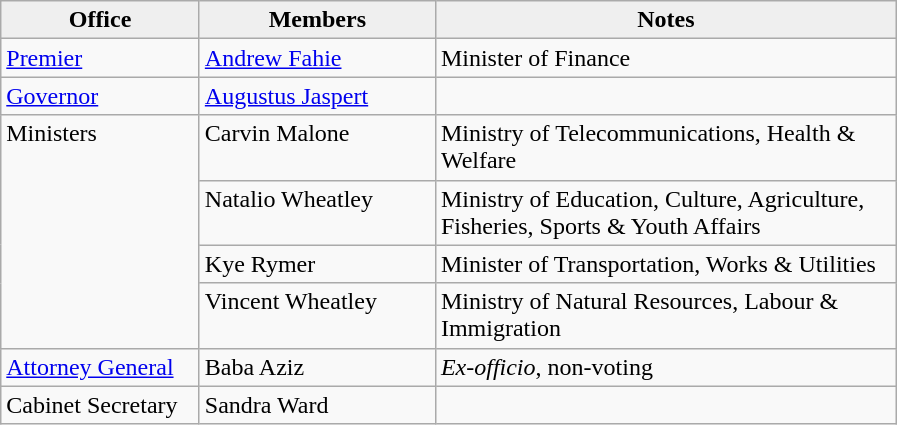<table class="wikitable">
<tr>
<th align="center" style="background: #efefef;" width="125">Office</th>
<th align="center" style="background: #efefef;" width="150">Members</th>
<th align="center" style="background: #efefef;" width="300">Notes</th>
</tr>
<tr>
<td><a href='#'>Premier</a></td>
<td><a href='#'>Andrew Fahie</a></td>
<td>Minister of Finance</td>
</tr>
<tr>
<td><a href='#'>Governor</a></td>
<td><a href='#'>Augustus Jaspert</a></td>
<td></td>
</tr>
<tr valign="top">
<td rowspan=4>Ministers</td>
<td valign="top">Carvin Malone</td>
<td>Ministry of Telecommunications, Health & Welfare</td>
</tr>
<tr>
<td valign="top">Natalio Wheatley</td>
<td>Ministry of Education, Culture, Agriculture, Fisheries, Sports & Youth Affairs</td>
</tr>
<tr>
<td valign="top">Kye Rymer</td>
<td>Minister of Transportation, Works & Utilities</td>
</tr>
<tr>
<td valign="top">Vincent Wheatley</td>
<td>Ministry of Natural Resources, Labour & Immigration</td>
</tr>
<tr>
<td><a href='#'>Attorney General</a></td>
<td>Baba Aziz</td>
<td><em>Ex-officio</em>, non-voting</td>
</tr>
<tr>
<td>Cabinet Secretary</td>
<td>Sandra Ward</td>
<td></td>
</tr>
</table>
